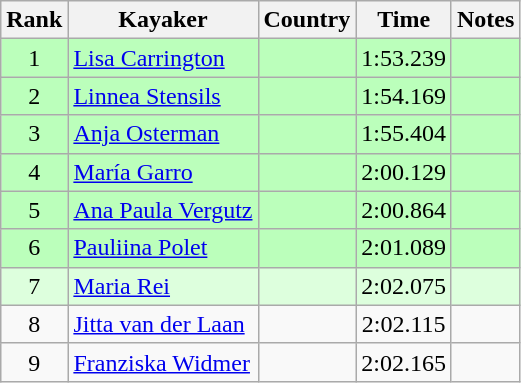<table class="wikitable" style="text-align:center">
<tr>
<th>Rank</th>
<th>Kayaker</th>
<th>Country</th>
<th>Time</th>
<th>Notes</th>
</tr>
<tr bgcolor=bbffbb>
<td>1</td>
<td align="left"><a href='#'>Lisa Carrington</a></td>
<td align="left"></td>
<td>1:53.239</td>
<td></td>
</tr>
<tr bgcolor=bbffbb>
<td>2</td>
<td align="left"><a href='#'>Linnea Stensils</a></td>
<td align="left"></td>
<td>1:54.169</td>
<td></td>
</tr>
<tr bgcolor=bbffbb>
<td>3</td>
<td align="left"><a href='#'>Anja Osterman</a></td>
<td align="left"></td>
<td>1:55.404</td>
<td></td>
</tr>
<tr bgcolor=bbffbb>
<td>4</td>
<td align="left"><a href='#'>María Garro</a></td>
<td align="left"></td>
<td>2:00.129</td>
<td></td>
</tr>
<tr bgcolor=bbffbb>
<td>5</td>
<td align="left"><a href='#'>Ana Paula Vergutz</a></td>
<td align="left"></td>
<td>2:00.864</td>
<td></td>
</tr>
<tr bgcolor=bbffbb>
<td>6</td>
<td align="left"><a href='#'>Pauliina Polet</a></td>
<td align="left"></td>
<td>2:01.089</td>
<td></td>
</tr>
<tr bgcolor=ddffdd>
<td>7</td>
<td align="left"><a href='#'>Maria Rei</a></td>
<td align="left"></td>
<td>2:02.075</td>
<td></td>
</tr>
<tr>
<td>8</td>
<td align="left"><a href='#'>Jitta van der Laan</a></td>
<td align="left"></td>
<td>2:02.115</td>
<td></td>
</tr>
<tr>
<td>9</td>
<td align="left"><a href='#'>Franziska Widmer</a></td>
<td align="left"></td>
<td>2:02.165</td>
<td></td>
</tr>
</table>
